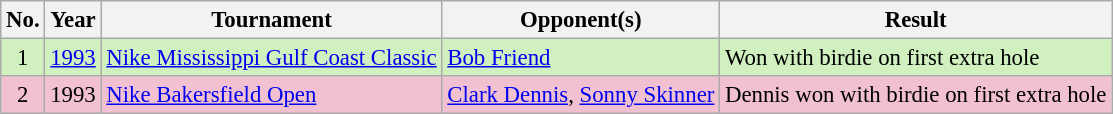<table class="wikitable" style="font-size:95%;">
<tr>
<th>No.</th>
<th>Year</th>
<th>Tournament</th>
<th>Opponent(s)</th>
<th>Result</th>
</tr>
<tr style="background:#D0F0C0;">
<td align=center>1</td>
<td><a href='#'>1993</a></td>
<td><a href='#'>Nike Mississippi Gulf Coast Classic</a></td>
<td> <a href='#'>Bob Friend</a></td>
<td>Won with birdie on first extra hole</td>
</tr>
<tr style="background:#F2C1D1;">
<td align=center>2</td>
<td>1993</td>
<td><a href='#'>Nike Bakersfield Open</a></td>
<td> <a href='#'>Clark Dennis</a>,  <a href='#'>Sonny Skinner</a></td>
<td>Dennis won with birdie on first extra hole</td>
</tr>
</table>
